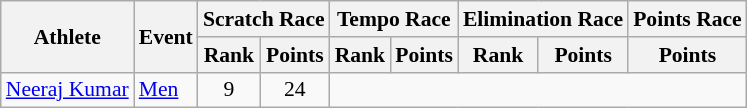<table class="wikitable" style="font-size:90%;text-align:center;">
<tr>
<th rowspan=2>Athlete</th>
<th rowspan=2>Event</th>
<th colspan=2>Scratch Race</th>
<th colspan=2>Tempo Race</th>
<th colspan=2>Elimination Race</th>
<th>Points Race</th>
</tr>
<tr>
<th>Rank</th>
<th>Points</th>
<th>Rank</th>
<th>Points</th>
<th>Rank</th>
<th>Points</th>
<th>Points</th>
</tr>
<tr>
<td align=left><a href='#'>Neeraj Kumar</a></td>
<td align=left><a href='#'>Men</a></td>
<td>9</td>
<td>24</td>
<td colspan=5></td>
</tr>
</table>
